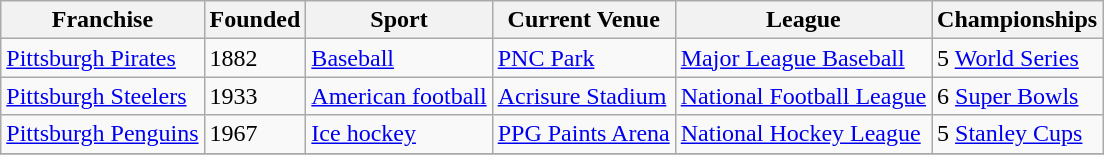<table class="sortable wikitable">
<tr>
<th>Franchise</th>
<th>Founded</th>
<th>Sport</th>
<th>Current Venue</th>
<th>League</th>
<th>Championships</th>
</tr>
<tr>
<td><a href='#'>Pittsburgh Pirates</a></td>
<td>1882</td>
<td><a href='#'>Baseball</a></td>
<td><a href='#'>PNC Park</a></td>
<td><a href='#'>Major League Baseball</a></td>
<td>5 <a href='#'>World Series</a></td>
</tr>
<tr>
<td><a href='#'>Pittsburgh Steelers</a></td>
<td>1933</td>
<td><a href='#'>American football</a></td>
<td><a href='#'>Acrisure Stadium</a></td>
<td><a href='#'>National Football League</a></td>
<td>6 <a href='#'>Super Bowls</a></td>
</tr>
<tr>
<td><a href='#'>Pittsburgh Penguins</a></td>
<td>1967</td>
<td><a href='#'>Ice hockey</a></td>
<td><a href='#'>PPG Paints Arena</a></td>
<td><a href='#'>National Hockey League</a></td>
<td>5 <a href='#'>Stanley Cups</a></td>
</tr>
<tr>
</tr>
</table>
